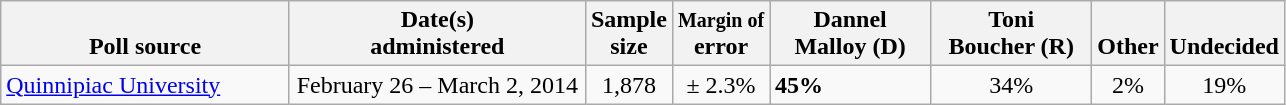<table class="wikitable">
<tr valign= bottom>
<th style="width:185px;">Poll source</th>
<th style="width:190px;">Date(s)<br>administered</th>
<th class=small>Sample<br>size</th>
<th><small>Margin of</small><br>error</th>
<th style="width:100px;">Dannel<br>Malloy (D)</th>
<th style="width:100px;">Toni<br>Boucher (R)</th>
<th>Other</th>
<th>Undecided</th>
</tr>
<tr>
<td><a href='#'>Quinnipiac University</a></td>
<td align=center>February 26 – March 2, 2014</td>
<td align=center>1,878</td>
<td align=center>± 2.3%</td>
<td><strong>45%</strong></td>
<td align=center>34%</td>
<td align=center>2%</td>
<td align=center>19%</td>
</tr>
</table>
